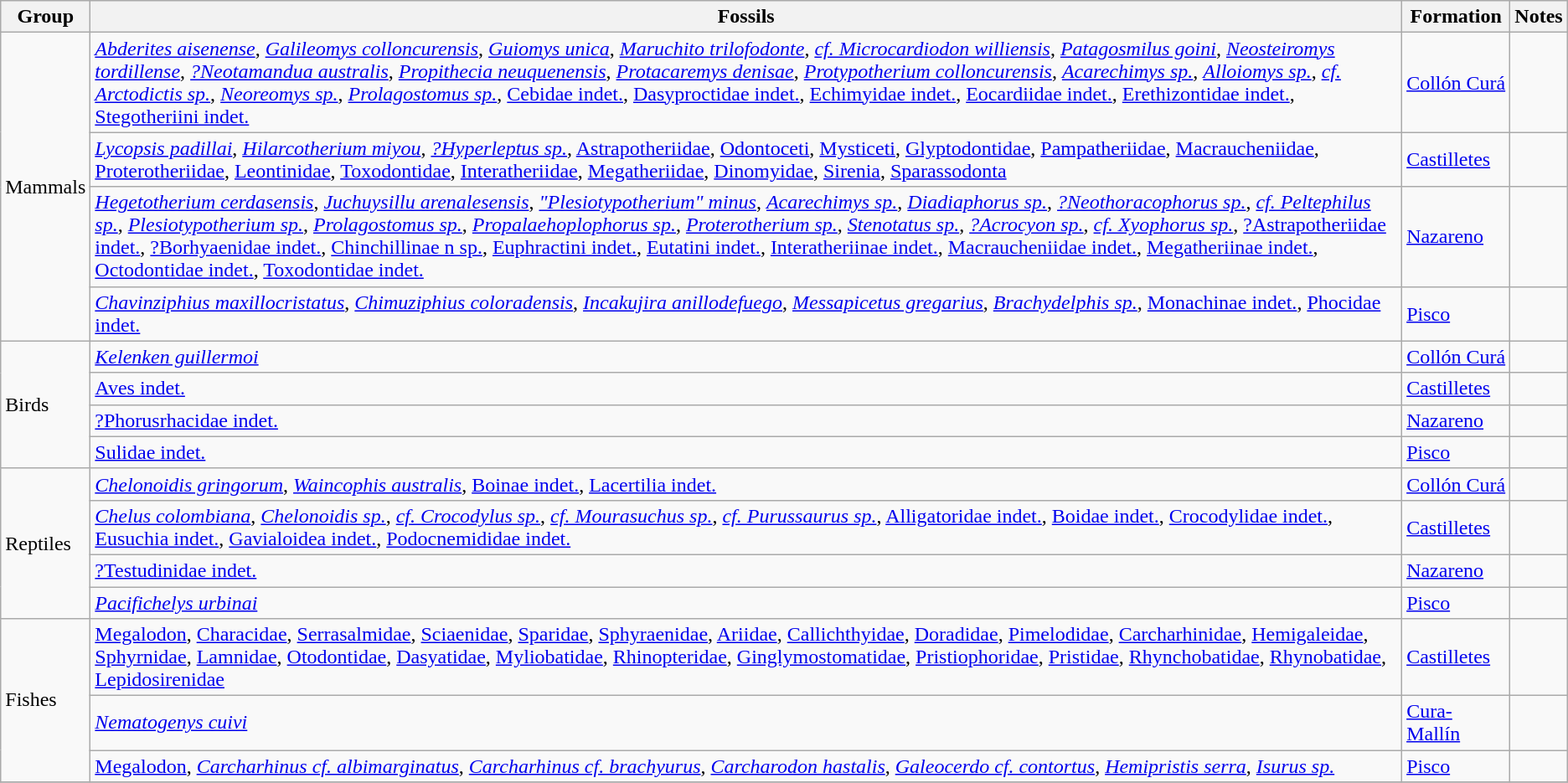<table class="wikitable sortable">
<tr>
<th>Group</th>
<th>Fossils</th>
<th>Formation</th>
<th class=unsortable>Notes</th>
</tr>
<tr>
<td rowspan=4>Mammals</td>
<td><em><a href='#'>Abderites aisenense</a></em>, <em><a href='#'>Galileomys colloncurensis</a></em>, <em><a href='#'>Guiomys unica</a></em>, <em><a href='#'>Maruchito trilofodonte</a></em>, <em><a href='#'>cf. Microcardiodon williensis</a></em>, <em><a href='#'>Patagosmilus goini</a></em>, <em><a href='#'>Neosteiromys tordillense</a></em>, <em><a href='#'>?Neotamandua australis</a></em>, <em><a href='#'>Propithecia neuquenensis</a></em>, <em><a href='#'>Protacaremys denisae</a></em>, <em><a href='#'>Protypotherium colloncurensis</a></em>, <em><a href='#'>Acarechimys sp.</a></em>, <em><a href='#'>Alloiomys sp.</a></em>, <em><a href='#'>cf. Arctodictis sp.</a></em>, <em><a href='#'>Neoreomys sp.</a></em>, <em><a href='#'>Prolagostomus sp.</a></em>, <a href='#'>Cebidae indet.</a>, <a href='#'>Dasyproctidae indet.</a>, <a href='#'>Echimyidae indet.</a>, <a href='#'>Eocardiidae indet.</a>, <a href='#'>Erethizontidae indet.</a>, <a href='#'>Stegotheriini indet.</a></td>
<td><a href='#'>Collón Curá</a></td>
<td></td>
</tr>
<tr>
<td><em><a href='#'>Lycopsis padillai</a></em>, <em><a href='#'>Hilarcotherium miyou</a></em>, <em><a href='#'>?Hyperleptus sp.</a></em>, <a href='#'>Astrapotheriidae</a>, <a href='#'>Odontoceti</a>, <a href='#'>Mysticeti</a>, <a href='#'>Glyptodontidae</a>, <a href='#'>Pampatheriidae</a>, <a href='#'>Macraucheniidae</a>, <a href='#'>Proterotheriidae</a>, <a href='#'>Leontinidae</a>, <a href='#'>Toxodontidae</a>, <a href='#'>Interatheriidae</a>, <a href='#'>Megatheriidae</a>, <a href='#'>Dinomyidae</a>, <a href='#'>Sirenia</a>, <a href='#'>Sparassodonta</a></td>
<td><a href='#'>Castilletes</a></td>
<td></td>
</tr>
<tr>
<td><em><a href='#'>Hegetotherium cerdasensis</a></em>, <em><a href='#'>Juchuysillu arenalesensis</a></em>, <em><a href='#'>"Plesiotypotherium" minus</a></em>, <em><a href='#'>Acarechimys sp.</a></em>, <em><a href='#'>Diadiaphorus sp.</a></em>, <em><a href='#'>?Neothoracophorus sp.</a></em>, <em><a href='#'>cf. Peltephilus sp.</a></em>, <em><a href='#'>Plesiotypotherium sp.</a></em>, <em><a href='#'>Prolagostomus sp.</a></em>, <em><a href='#'>Propalaehoplophorus sp.</a></em>, <em><a href='#'>Proterotherium sp.</a></em>, <em><a href='#'>Stenotatus sp.</a></em>, <em><a href='#'>?Acrocyon sp.</a></em>, <em><a href='#'>cf. Xyophorus sp.</a></em>, <a href='#'>?Astrapotheriidae indet.</a>, <a href='#'>?Borhyaenidae indet.</a>, <a href='#'>Chinchillinae n sp.</a>, <a href='#'>Euphractini indet.</a>, <a href='#'>Eutatini indet.</a>, <a href='#'>Interatheriinae indet.</a>, <a href='#'>Macraucheniidae indet.</a>, <a href='#'>Megatheriinae indet.</a>, <a href='#'>Octodontidae indet.</a>, <a href='#'>Toxodontidae indet.</a></td>
<td><a href='#'>Nazareno</a></td>
<td align=center><br><br></td>
</tr>
<tr>
<td><em><a href='#'>Chavinziphius maxillocristatus</a></em>, <em><a href='#'>Chimuziphius coloradensis</a></em>, <em><a href='#'>Incakujira anillodefuego</a></em>, <em><a href='#'>Messapicetus gregarius</a></em>, <em><a href='#'>Brachydelphis sp.</a></em>, <a href='#'>Monachinae indet.</a>, <a href='#'>Phocidae indet.</a></td>
<td><a href='#'>Pisco</a></td>
<td></td>
</tr>
<tr>
<td rowspan=4>Birds</td>
<td><em><a href='#'>Kelenken guillermoi</a></em></td>
<td><a href='#'>Collón Curá</a></td>
<td></td>
</tr>
<tr>
<td><a href='#'>Aves indet.</a></td>
<td><a href='#'>Castilletes</a></td>
<td></td>
</tr>
<tr>
<td><a href='#'>?Phorusrhacidae indet.</a></td>
<td><a href='#'>Nazareno</a></td>
<td align=center></td>
</tr>
<tr>
<td><a href='#'>Sulidae indet.</a></td>
<td><a href='#'>Pisco</a></td>
<td></td>
</tr>
<tr>
<td rowspan=4>Reptiles</td>
<td><em><a href='#'>Chelonoidis gringorum</a></em>, <em><a href='#'>Waincophis australis</a></em>, <a href='#'>Boinae indet.</a>, <a href='#'>Lacertilia indet.</a></td>
<td><a href='#'>Collón Curá</a></td>
<td></td>
</tr>
<tr>
<td><em><a href='#'>Chelus colombiana</a></em>, <em><a href='#'>Chelonoidis sp.</a></em>, <em><a href='#'>cf. Crocodylus sp.</a></em>, <em><a href='#'>cf. Mourasuchus sp.</a></em>, <em><a href='#'>cf. Purussaurus sp.</a></em>, <a href='#'>Alligatoridae indet.</a>, <a href='#'>Boidae indet.</a>, <a href='#'>Crocodylidae indet.</a>, <a href='#'>Eusuchia indet.</a>, <a href='#'>Gavialoidea indet.</a>, <a href='#'>Podocnemididae indet.</a></td>
<td><a href='#'>Castilletes</a></td>
<td></td>
</tr>
<tr>
<td><a href='#'>?Testudinidae indet.</a></td>
<td><a href='#'>Nazareno</a></td>
<td align=center></td>
</tr>
<tr>
<td><em><a href='#'>Pacifichelys urbinai</a></em></td>
<td><a href='#'>Pisco</a></td>
<td></td>
</tr>
<tr>
<td rowspan=3>Fishes</td>
<td><a href='#'>Megalodon</a>, <a href='#'>Characidae</a>, <a href='#'>Serrasalmidae</a>, <a href='#'>Sciaenidae</a>, <a href='#'>Sparidae</a>, <a href='#'>Sphyraenidae</a>, <a href='#'>Ariidae</a>, <a href='#'>Callichthyidae</a>, <a href='#'>Doradidae</a>, <a href='#'>Pimelodidae</a>, <a href='#'>Carcharhinidae</a>, <a href='#'>Hemigaleidae</a>, <a href='#'>Sphyrnidae</a>, <a href='#'>Lamnidae</a>, <a href='#'>Otodontidae</a>, <a href='#'>Dasyatidae</a>, <a href='#'>Myliobatidae</a>, <a href='#'>Rhinopteridae</a>, <a href='#'>Ginglymostomatidae</a>, <a href='#'>Pristiophoridae</a>, <a href='#'>Pristidae</a>, <a href='#'>Rhynchobatidae</a>, <a href='#'>Rhynobatidae</a>, <a href='#'>Lepidosirenidae</a></td>
<td><a href='#'>Castilletes</a></td>
<td></td>
</tr>
<tr>
<td><em><a href='#'>Nematogenys cuivi</a></em></td>
<td><a href='#'>Cura-Mallín</a></td>
<td></td>
</tr>
<tr>
<td><a href='#'>Megalodon</a>, <em><a href='#'>Carcharhinus cf. albimarginatus</a></em>, <em><a href='#'>Carcharhinus cf. brachyurus</a></em>, <em><a href='#'>Carcharodon hastalis</a></em>, <em><a href='#'>Galeocerdo cf. contortus</a></em>, <em><a href='#'>Hemipristis serra</a></em>, <em><a href='#'>Isurus sp.</a></em></td>
<td><a href='#'>Pisco</a></td>
<td></td>
</tr>
<tr>
</tr>
</table>
